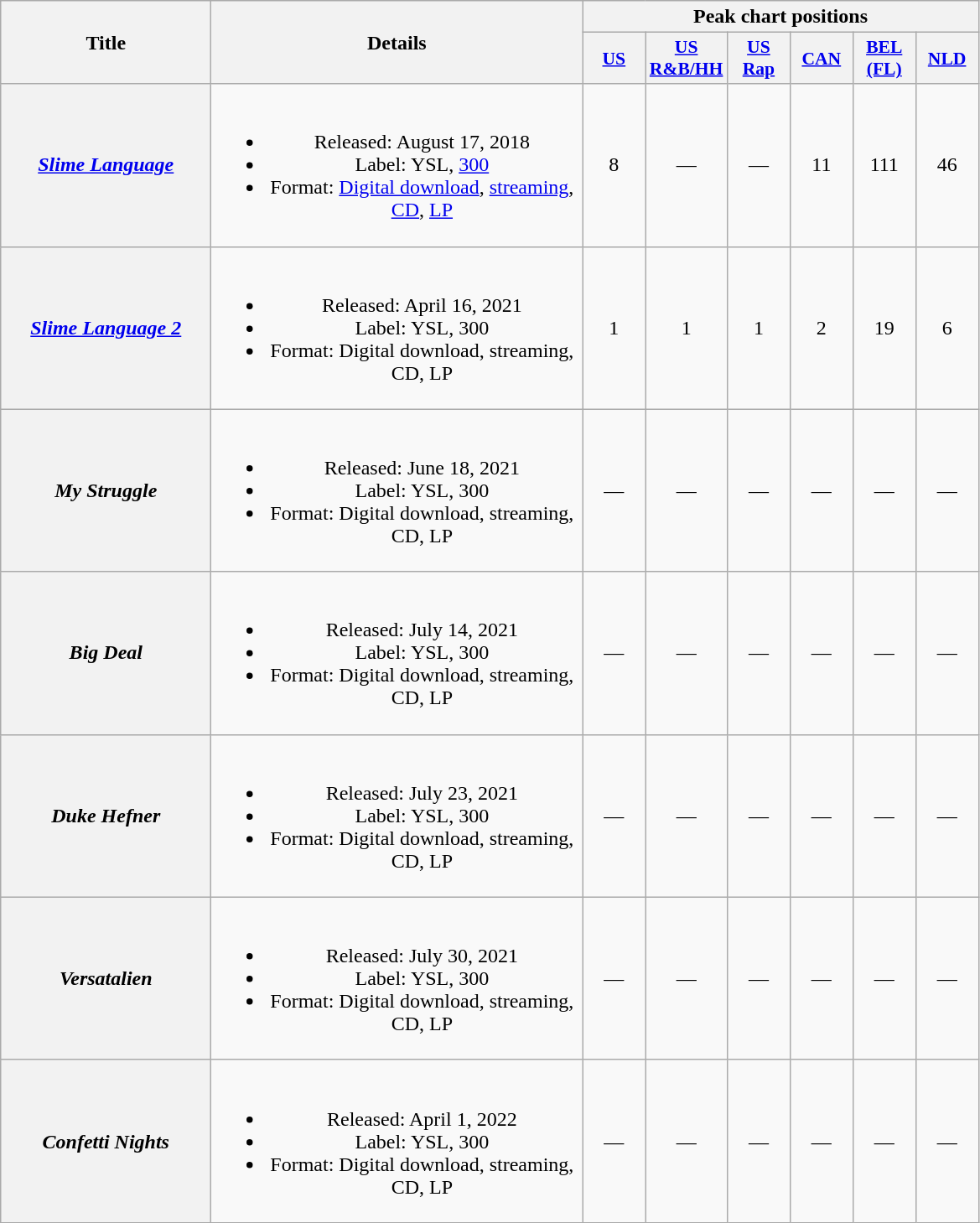<table class="wikitable plainrowheaders" style="text-align:center;">
<tr>
<th scope="col" rowspan="2" style="width:10em;">Title</th>
<th scope="col" rowspan="2" style="width:18em;">Details</th>
<th scope="col" colspan="6">Peak chart positions</th>
</tr>
<tr>
<th scope="col" style="width:3em;font-size:90%;"><a href='#'>US</a><br></th>
<th scope="col" style="width:3em;font-size:90%;"><a href='#'>US R&B/HH</a><br></th>
<th scope="col" style="width:3em;font-size:90%;"><a href='#'>US<br>Rap</a><br></th>
<th scope="col" style="width:3em;font-size:90%;"><a href='#'>CAN</a><br></th>
<th scope="col" style="width:3em;font-size:90%;"><a href='#'>BEL<br>(FL)</a><br></th>
<th scope="col" style="width:3em;font-size:90%;"><a href='#'>NLD</a><br></th>
</tr>
<tr>
<th scope="row"><em><a href='#'>Slime Language</a></em><br></th>
<td><br><ul><li>Released: August 17, 2018</li><li>Label: YSL, <a href='#'>300</a></li><li>Format: <a href='#'>Digital download</a>, <a href='#'>streaming</a>, <a href='#'>CD</a>, <a href='#'>LP</a></li></ul></td>
<td>8</td>
<td>—</td>
<td>—</td>
<td>11</td>
<td>111</td>
<td>46</td>
</tr>
<tr>
<th scope="row"><em><a href='#'>Slime Language 2</a></em><br></th>
<td><br><ul><li>Released: April 16, 2021</li><li>Label: YSL, 300</li><li>Format: Digital download, streaming, CD, LP</li></ul></td>
<td>1</td>
<td>1</td>
<td>1</td>
<td>2</td>
<td>19</td>
<td>6</td>
</tr>
<tr>
<th scope="row"><em>My Struggle</em><br></th>
<td><br><ul><li>Released: June 18, 2021</li><li>Label: YSL, 300</li><li>Format: Digital download, streaming, CD, LP</li></ul></td>
<td>—</td>
<td>—</td>
<td>—</td>
<td>—</td>
<td>—</td>
<td>—</td>
</tr>
<tr>
<th scope="row"><em>Big Deal</em><br></th>
<td><br><ul><li>Released: July 14, 2021</li><li>Label: YSL, 300</li><li>Format: Digital download, streaming, CD, LP</li></ul></td>
<td>—</td>
<td>—</td>
<td>—</td>
<td>—</td>
<td>—</td>
<td>—</td>
</tr>
<tr>
<th scope="row"><em>Duke Hefner</em><br></th>
<td><br><ul><li>Released: July 23, 2021</li><li>Label: YSL, 300</li><li>Format: Digital download, streaming, CD, LP</li></ul></td>
<td>—</td>
<td>—</td>
<td>—</td>
<td>—</td>
<td>—</td>
<td>—</td>
</tr>
<tr>
<th scope="row"><em>Versatalien</em><br></th>
<td><br><ul><li>Released: July 30, 2021</li><li>Label: YSL, 300</li><li>Format: Digital download, streaming, CD, LP</li></ul></td>
<td>—</td>
<td>—</td>
<td>—</td>
<td>—</td>
<td>—</td>
<td>—</td>
</tr>
<tr>
<th scope="row"><em>Confetti Nights</em><br></th>
<td><br><ul><li>Released: April 1, 2022</li><li>Label: YSL, 300</li><li>Format: Digital download, streaming, CD, LP</li></ul></td>
<td>—</td>
<td>—</td>
<td>—</td>
<td>—</td>
<td>—</td>
<td>—</td>
</tr>
</table>
